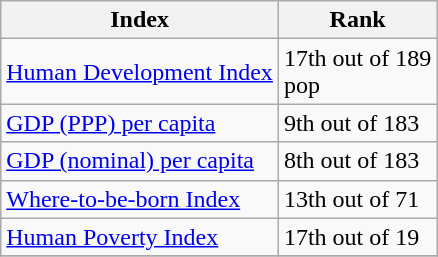<table class="wikitable">
<tr>
<th>Index</th>
<th>Rank</th>
</tr>
<tr>
<td><a href='#'>Human Development Index</a></td>
<td>17th out of 189<br>pop</td>
</tr>
<tr>
<td><a href='#'>GDP (PPP) per capita</a></td>
<td>9th out of 183</td>
</tr>
<tr>
<td><a href='#'>GDP (nominal) per capita</a></td>
<td>8th out of 183</td>
</tr>
<tr>
<td><a href='#'>Where-to-be-born Index</a></td>
<td>13th out of 71</td>
</tr>
<tr>
<td><a href='#'>Human Poverty Index</a></td>
<td>17th out of 19</td>
</tr>
<tr>
</tr>
</table>
